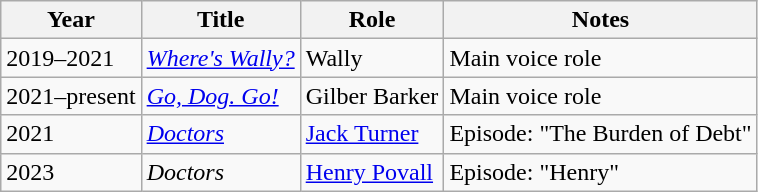<table class="wikitable sortable">
<tr>
<th>Year</th>
<th>Title</th>
<th>Role</th>
<th class="unsortable">Notes</th>
</tr>
<tr>
<td>2019–2021</td>
<td><em><a href='#'>Where's Wally?</a></em></td>
<td>Wally</td>
<td>Main voice role</td>
</tr>
<tr>
<td>2021–present</td>
<td><a href='#'><em>Go, Dog. Go!</em></a></td>
<td>Gilber Barker</td>
<td>Main voice role</td>
</tr>
<tr>
<td>2021</td>
<td><em><a href='#'>Doctors</a></em></td>
<td><a href='#'>Jack Turner</a></td>
<td>Episode: "The Burden of Debt"</td>
</tr>
<tr>
<td>2023</td>
<td><em>Doctors</em></td>
<td><a href='#'>Henry Povall</a></td>
<td>Episode: "Henry"</td>
</tr>
</table>
